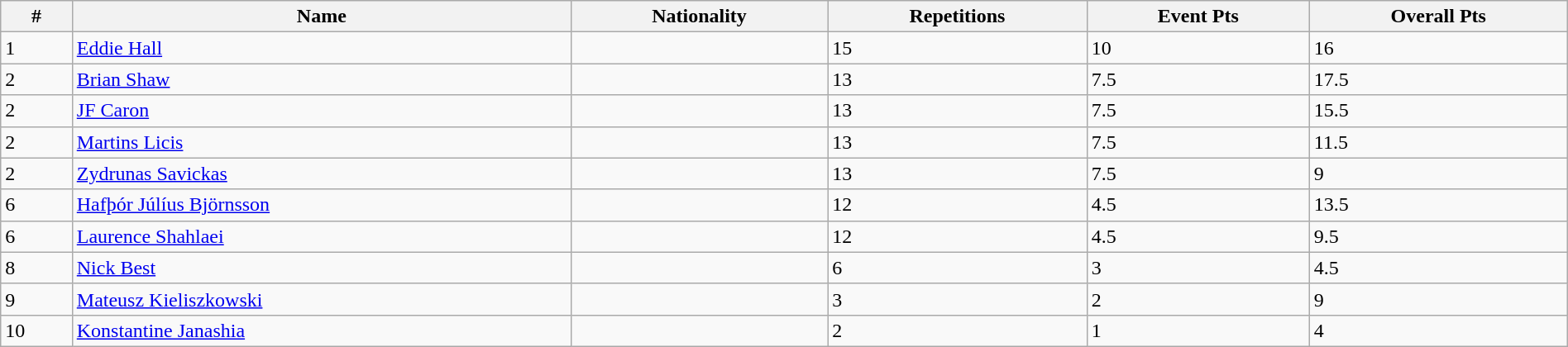<table class="wikitable sortable" style="display: inline-table; width: 100%;">
<tr>
<th>#</th>
<th>Name</th>
<th>Nationality</th>
<th>Repetitions</th>
<th>Event Pts</th>
<th>Overall Pts</th>
</tr>
<tr>
<td>1</td>
<td><a href='#'>Eddie Hall</a></td>
<td></td>
<td>15</td>
<td>10</td>
<td>16</td>
</tr>
<tr>
<td>2</td>
<td><a href='#'>Brian Shaw</a></td>
<td></td>
<td>13</td>
<td>7.5</td>
<td>17.5</td>
</tr>
<tr>
<td>2</td>
<td><a href='#'>JF Caron</a></td>
<td></td>
<td>13</td>
<td>7.5</td>
<td>15.5</td>
</tr>
<tr>
<td>2</td>
<td><a href='#'>Martins Licis</a></td>
<td></td>
<td>13</td>
<td>7.5</td>
<td>11.5</td>
</tr>
<tr>
<td>2</td>
<td><a href='#'>Zydrunas Savickas</a></td>
<td></td>
<td>13</td>
<td>7.5</td>
<td>9</td>
</tr>
<tr>
<td>6</td>
<td><a href='#'>Hafþór Júlíus Björnsson</a></td>
<td></td>
<td>12</td>
<td>4.5</td>
<td>13.5</td>
</tr>
<tr>
<td>6</td>
<td><a href='#'>Laurence Shahlaei</a></td>
<td></td>
<td>12</td>
<td>4.5</td>
<td>9.5</td>
</tr>
<tr>
<td>8</td>
<td><a href='#'>Nick Best</a></td>
<td></td>
<td>6</td>
<td>3</td>
<td>4.5</td>
</tr>
<tr>
<td>9</td>
<td><a href='#'>Mateusz Kieliszkowski</a></td>
<td></td>
<td>3</td>
<td>2</td>
<td>9</td>
</tr>
<tr>
<td>10</td>
<td><a href='#'>Konstantine Janashia</a></td>
<td></td>
<td>2</td>
<td>1</td>
<td>4</td>
</tr>
</table>
